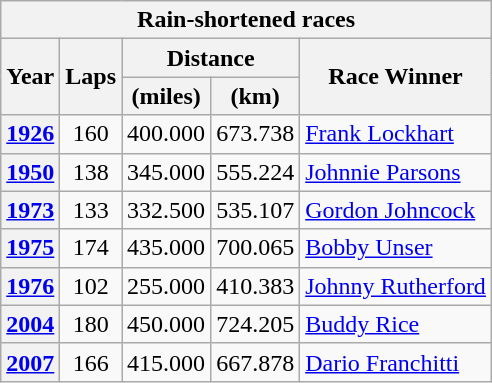<table class="wikitable">
<tr>
<td style="background:#F2F2F2;" align="center" colspan="5"><strong>Rain-shortened races</strong></td>
</tr>
<tr>
<td style="background:#F2F2F2;" align="center" rowspan="2"><strong>Year</strong></td>
<td style="background:#F2F2F2;" align="center" rowspan="2"><strong>Laps</strong></td>
<td style="background:#F2F2F2;" align="center" colspan="2"><strong>Distance</strong></td>
<td style="background:#F2F2F2;" align="center" rowspan="2"><strong>Race Winner</strong></td>
</tr>
<tr>
<td style="background:#F2F2F2;" align="center"><strong>(miles)</strong></td>
<td style="background:#F2F2F2;" align="center"><strong>(km)</strong></td>
</tr>
<tr>
<td style="background:#F2F2F2;" align="center"><strong><a href='#'>1926</a></strong></td>
<td align="center">160</td>
<td align="center">400.000</td>
<td align="center">673.738</td>
<td> <a href='#'>Frank Lockhart</a></td>
</tr>
<tr>
<td style="background:#F2F2F2;" align="center"><strong><a href='#'>1950</a></strong></td>
<td align="center">138</td>
<td align="center">345.000</td>
<td align="center">555.224</td>
<td> <a href='#'>Johnnie Parsons</a></td>
</tr>
<tr>
<td style="background:#F2F2F2;" align="center"><strong><a href='#'>1973</a></strong></td>
<td align="center">133</td>
<td align="center">332.500</td>
<td align="center">535.107</td>
<td> <a href='#'>Gordon Johncock</a></td>
</tr>
<tr>
<td style="background:#F2F2F2;" align="center"><strong><a href='#'>1975</a></strong></td>
<td align="center">174</td>
<td align="center">435.000</td>
<td align="center">700.065</td>
<td> <a href='#'>Bobby Unser</a></td>
</tr>
<tr>
<td style="background:#F2F2F2;" align="center"><strong><a href='#'>1976</a></strong></td>
<td align="center">102</td>
<td align="center">255.000</td>
<td align="center">410.383</td>
<td> <a href='#'>Johnny Rutherford</a></td>
</tr>
<tr>
<td style="background:#F2F2F2;" align="center"><strong><a href='#'>2004</a></strong></td>
<td align="center">180</td>
<td align="center">450.000</td>
<td align="center">724.205</td>
<td> <a href='#'>Buddy Rice</a></td>
</tr>
<tr>
<td style="background:#F2F2F2;" align="center"><strong><a href='#'>2007</a></strong></td>
<td align="center">166</td>
<td align="center">415.000</td>
<td align="center">667.878</td>
<td> <a href='#'>Dario Franchitti</a></td>
</tr>
</table>
